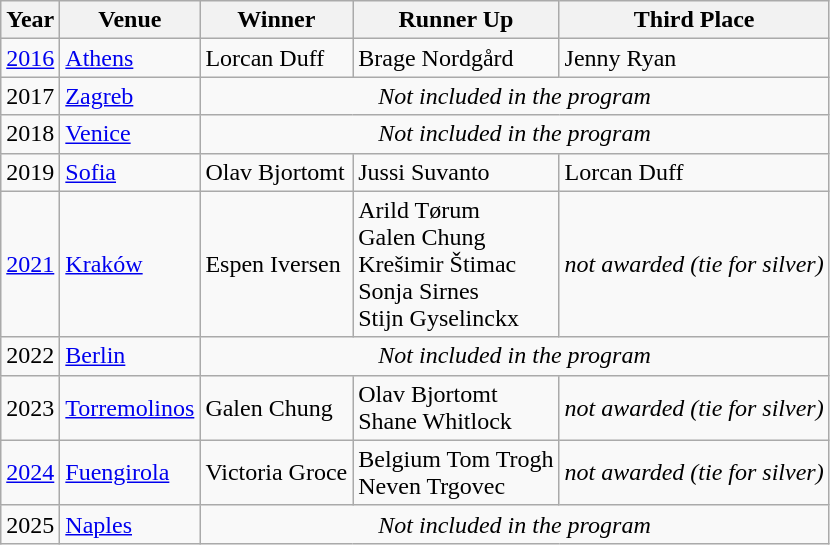<table class="wikitable" border="1">
<tr>
<th>Year</th>
<th>Venue</th>
<th>Winner</th>
<th>Runner Up</th>
<th>Third Place</th>
</tr>
<tr>
<td><a href='#'>2016</a></td>
<td> <a href='#'>Athens</a></td>
<td> Lorcan Duff</td>
<td> Brage Nordgård</td>
<td> Jenny Ryan</td>
</tr>
<tr>
<td>2017</td>
<td> <a href='#'>Zagreb</a></td>
<td colspan=3 align=center><em>Not included in the program</em></td>
</tr>
<tr>
<td>2018</td>
<td> <a href='#'>Venice</a></td>
<td colspan=3 align=center><em>Not included in the program</em></td>
</tr>
<tr>
<td>2019</td>
<td> <a href='#'>Sofia</a></td>
<td> Olav Bjortomt</td>
<td> Jussi Suvanto</td>
<td> Lorcan Duff</td>
</tr>
<tr>
<td><a href='#'>2021</a></td>
<td> <a href='#'>Kraków</a></td>
<td> Espen Iversen</td>
<td> Arild Tørum <br>  Galen Chung <br>  Krešimir Štimac <br>  Sonja Sirnes <br>  Stijn Gyselinckx</td>
<td><em>not awarded (tie for silver)</em></td>
</tr>
<tr>
<td>2022</td>
<td> <a href='#'>Berlin</a></td>
<td colspan=3 align=center><em>Not included in the program</em></td>
</tr>
<tr>
<td>2023</td>
<td> <a href='#'>Torremolinos</a></td>
<td> Galen Chung</td>
<td> Olav Bjortomt <br>  Shane Whitlock</td>
<td><em>not awarded (tie for silver)</em></td>
</tr>
<tr>
<td><a href='#'>2024</a></td>
<td> <a href='#'>Fuengirola</a></td>
<td> Victoria Groce</td>
<td> Belgium Tom Trogh <br>  Neven Trgovec</td>
<td><em>not awarded (tie for silver)</em></td>
</tr>
<tr>
<td>2025</td>
<td> <a href='#'>Naples</a></td>
<td colspan=3 align=center><em>Not included in the program</em></td>
</tr>
</table>
